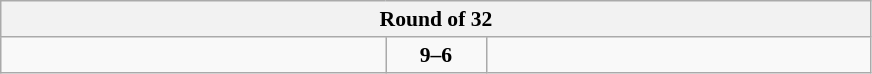<table class="wikitable" style="text-align: center; font-size:90% ">
<tr>
<th colspan=3>Round of 32</th>
</tr>
<tr>
<td align=left width="250"><strong></strong></td>
<td align=center width="60"><strong>9–6</strong></td>
<td align=left width="250"></td>
</tr>
</table>
